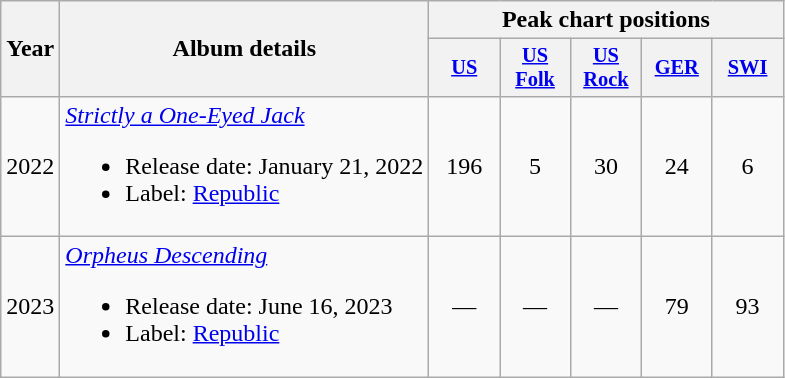<table class="wikitable" style="text-align:center">
<tr>
<th rowspan="2">Year</th>
<th rowspan="2">Album details</th>
<th colspan="5">Peak chart positions</th>
</tr>
<tr>
<th style="width:3em;font-size:85%"><a href='#'>US</a><br></th>
<th style="width:3em;font-size:85%"><a href='#'>US Folk</a><br></th>
<th style="width:3em;font-size:85%"><a href='#'>US Rock</a><br></th>
<th style="width:3em;font-size:85%"><a href='#'>GER</a><br></th>
<th style="width:3em;font-size:85%"><a href='#'>SWI</a><br></th>
</tr>
<tr>
<td>2022</td>
<td align="left"><em><a href='#'>Strictly a One-Eyed Jack</a></em><br><ul><li>Release date: January 21, 2022</li><li>Label: <a href='#'>Republic</a></li></ul></td>
<td>196</td>
<td>5</td>
<td>30</td>
<td>24</td>
<td>6</td>
</tr>
<tr>
<td>2023</td>
<td align="left"><em><a href='#'>Orpheus Descending</a></em><br><ul><li>Release date: June 16, 2023</li><li>Label: <a href='#'>Republic</a></li></ul></td>
<td>—</td>
<td>—</td>
<td>—</td>
<td>79</td>
<td>93</td>
</tr>
</table>
